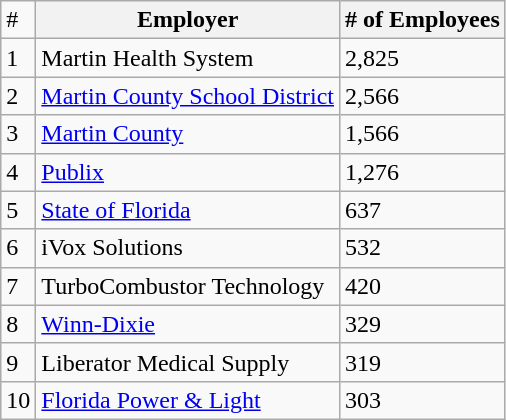<table class="wikitable sortable">
<tr>
<td>#</td>
<th>Employer</th>
<th># of Employees</th>
</tr>
<tr>
<td>1</td>
<td>Martin Health System</td>
<td>2,825</td>
</tr>
<tr>
<td>2</td>
<td><a href='#'>Martin County School District</a></td>
<td>2,566</td>
</tr>
<tr>
<td>3</td>
<td><a href='#'>Martin County</a></td>
<td>1,566</td>
</tr>
<tr>
<td>4</td>
<td><a href='#'>Publix</a></td>
<td>1,276</td>
</tr>
<tr>
<td>5</td>
<td><a href='#'>State of Florida</a></td>
<td>637</td>
</tr>
<tr>
<td>6</td>
<td>iVox Solutions</td>
<td>532</td>
</tr>
<tr>
<td>7</td>
<td>TurboCombustor Technology</td>
<td>420</td>
</tr>
<tr>
<td>8</td>
<td><a href='#'>Winn-Dixie</a></td>
<td>329</td>
</tr>
<tr>
<td>9</td>
<td>Liberator Medical Supply</td>
<td>319</td>
</tr>
<tr>
<td>10</td>
<td><a href='#'>Florida Power & Light</a></td>
<td>303</td>
</tr>
</table>
